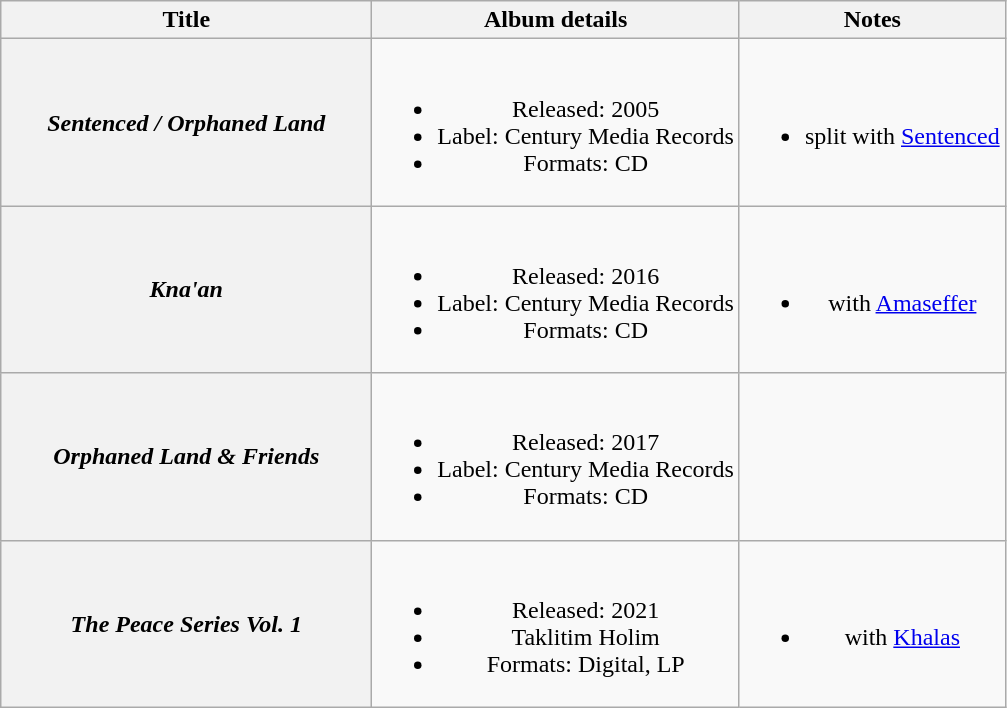<table class="wikitable plainrowheaders" style="text-align:center;">
<tr>
<th scope="col" style="width:15em;">Title</th>
<th scope="col">Album details</th>
<th scope="col">Notes</th>
</tr>
<tr>
<th scope="row"><em>Sentenced / Orphaned Land</em></th>
<td><br><ul><li>Released: 2005</li><li>Label: Century Media Records</li><li>Formats: CD</li></ul></td>
<td><br><ul><li>split with <a href='#'>Sentenced</a></li></ul></td>
</tr>
<tr>
<th scope="row"><em>Kna'an</em></th>
<td><br><ul><li>Released: 2016</li><li>Label: Century Media Records</li><li>Formats: CD</li></ul></td>
<td><br><ul><li>with <a href='#'>Amaseffer</a></li></ul></td>
</tr>
<tr>
<th scope="row"><em>Orphaned Land & Friends</em></th>
<td><br><ul><li>Released: 2017</li><li>Label: Century Media Records</li><li>Formats: CD</li></ul></td>
<td></td>
</tr>
<tr>
<th scope="row"><em>The Peace Series Vol. 1</em></th>
<td><br><ul><li>Released: 2021</li><li>Taklitim Holim</li><li>Formats: Digital, LP</li></ul></td>
<td><br><ul><li>with <a href='#'>Khalas</a></li></ul></td>
</tr>
</table>
